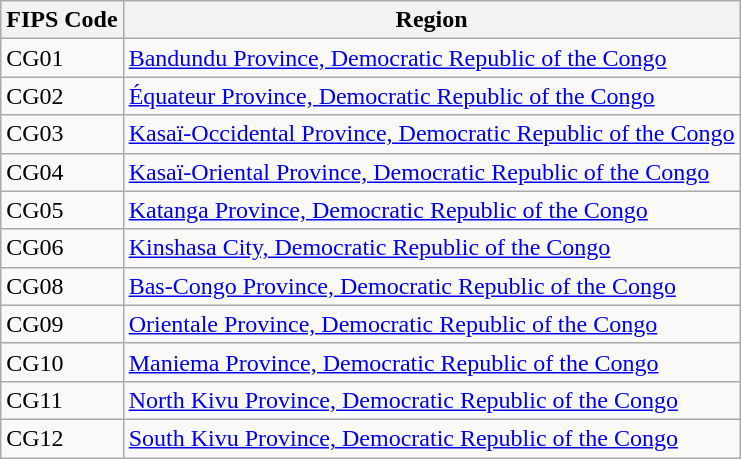<table class="wikitable">
<tr>
<th>FIPS Code</th>
<th>Region</th>
</tr>
<tr>
<td>CG01</td>
<td><a href='#'>Bandundu Province, Democratic Republic of the Congo</a></td>
</tr>
<tr>
<td>CG02</td>
<td><a href='#'>Équateur Province, Democratic Republic of the Congo</a></td>
</tr>
<tr>
<td>CG03</td>
<td><a href='#'>Kasaï-Occidental Province, Democratic Republic of the Congo</a></td>
</tr>
<tr>
<td>CG04</td>
<td><a href='#'>Kasaï-Oriental Province, Democratic Republic of the Congo</a></td>
</tr>
<tr>
<td>CG05</td>
<td><a href='#'>Katanga Province, Democratic Republic of the Congo</a></td>
</tr>
<tr>
<td>CG06</td>
<td><a href='#'>Kinshasa City, Democratic Republic of the Congo</a></td>
</tr>
<tr>
<td>CG08</td>
<td><a href='#'>Bas-Congo Province, Democratic Republic of the Congo</a></td>
</tr>
<tr>
<td>CG09</td>
<td><a href='#'>Orientale Province, Democratic Republic of the Congo</a></td>
</tr>
<tr>
<td>CG10</td>
<td><a href='#'>Maniema Province, Democratic Republic of the Congo</a></td>
</tr>
<tr>
<td>CG11</td>
<td><a href='#'>North Kivu Province, Democratic Republic of the Congo</a></td>
</tr>
<tr>
<td>CG12</td>
<td><a href='#'>South Kivu Province, Democratic Republic of the Congo</a></td>
</tr>
</table>
